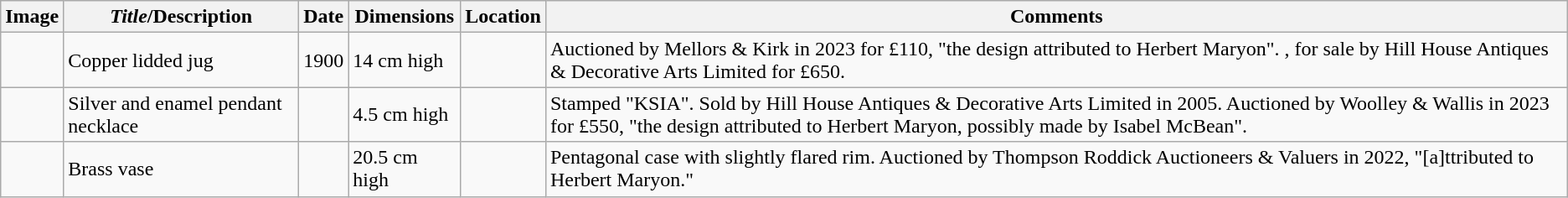<table class="wikitable">
<tr>
<th>Image</th>
<th><em>Title</em>/Description</th>
<th>Date</th>
<th>Dimensions</th>
<th>Location</th>
<th>Comments</th>
</tr>
<tr>
<td></td>
<td>Copper lidded jug</td>
<td> 1900</td>
<td>14 cm high</td>
<td></td>
<td>Auctioned by Mellors & Kirk in 2023 for £110, "the design attributed to Herbert Maryon". , for sale by Hill House Antiques & Decorative Arts Limited for £650.</td>
</tr>
<tr>
<td></td>
<td>Silver and enamel pendant necklace</td>
<td></td>
<td>4.5 cm high</td>
<td></td>
<td>Stamped "KSIA". Sold by Hill House Antiques & Decorative Arts Limited in 2005. Auctioned by Woolley & Wallis in 2023 for £550, "the design attributed to Herbert Maryon, possibly made by Isabel McBean".</td>
</tr>
<tr>
<td></td>
<td>Brass vase</td>
<td></td>
<td>20.5 cm high</td>
<td></td>
<td>Pentagonal case with slightly flared rim. Auctioned by Thompson Roddick Auctioneers & Valuers in 2022, "[a]ttributed to Herbert Maryon."</td>
</tr>
</table>
